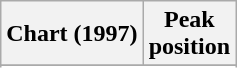<table class="wikitable sortable plainrowheaders" style="text-align:center">
<tr>
<th scope="col">Chart (1997)</th>
<th scope="col">Peak<br> position</th>
</tr>
<tr>
</tr>
<tr>
</tr>
<tr>
</tr>
</table>
